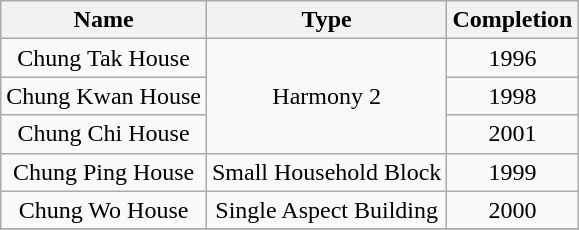<table class="wikitable" style="text-align: center">
<tr>
<th>Name</th>
<th>Type</th>
<th>Completion</th>
</tr>
<tr>
<td>Chung Tak House</td>
<td rowspan="3">Harmony 2</td>
<td rowspan="1">1996</td>
</tr>
<tr>
<td>Chung Kwan House</td>
<td rowspan="1">1998</td>
</tr>
<tr>
<td>Chung Chi House</td>
<td rowspan="1">2001</td>
</tr>
<tr>
<td>Chung Ping House</td>
<td rowspan="1">Small Household Block</td>
<td rowspan="1">1999</td>
</tr>
<tr>
<td>Chung Wo House</td>
<td rowspan="1">Single Aspect Building</td>
<td rowspan="1">2000</td>
</tr>
<tr>
</tr>
</table>
